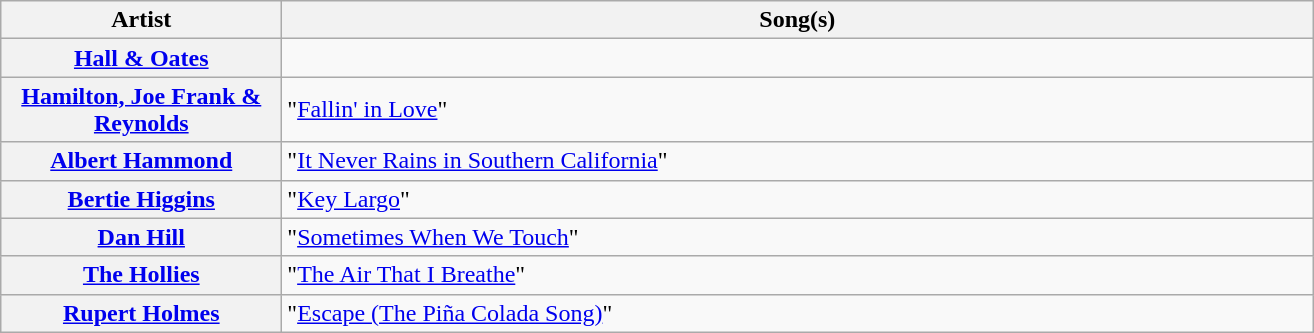<table class="wikitable plainrowheaders sortable">
<tr>
<th scope="col" style="width:180px;">Artist</th>
<th scope="col" style="width:680px;">Song(s)</th>
</tr>
<tr>
<th scope="row"><a href='#'>Hall & Oates</a></th>
<td></td>
</tr>
<tr>
<th scope="row"><a href='#'>Hamilton, Joe Frank & Reynolds</a></th>
<td>"<a href='#'>Fallin' in Love</a>"</td>
</tr>
<tr>
<th scope="row"><a href='#'>Albert Hammond</a></th>
<td>"<a href='#'>It Never Rains in Southern California</a>"</td>
</tr>
<tr>
<th scope="row"><a href='#'>Bertie Higgins</a></th>
<td>"<a href='#'>Key Largo</a>"</td>
</tr>
<tr>
<th scope="row"><a href='#'>Dan Hill</a></th>
<td>"<a href='#'>Sometimes When We Touch</a>"</td>
</tr>
<tr>
<th scope="row"><a href='#'>The Hollies</a></th>
<td>"<a href='#'>The Air That I Breathe</a>"</td>
</tr>
<tr>
<th scope="row"><a href='#'>Rupert Holmes</a></th>
<td>"<a href='#'>Escape (The Piña Colada Song)</a>"</td>
</tr>
</table>
